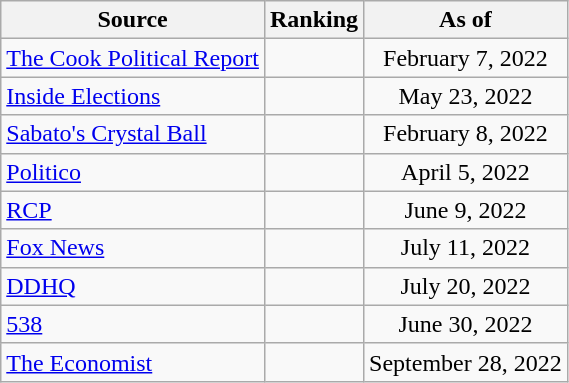<table class="wikitable" style="text-align:center">
<tr>
<th>Source</th>
<th>Ranking</th>
<th>As of</th>
</tr>
<tr>
<td align=left><a href='#'>The Cook Political Report</a></td>
<td></td>
<td>February 7, 2022</td>
</tr>
<tr>
<td align=left><a href='#'>Inside Elections</a></td>
<td></td>
<td>May 23, 2022</td>
</tr>
<tr>
<td align=left><a href='#'>Sabato's Crystal Ball</a></td>
<td></td>
<td>February 8, 2022</td>
</tr>
<tr>
<td align="left"><a href='#'>Politico</a></td>
<td></td>
<td>April 5, 2022</td>
</tr>
<tr>
<td align="left"><a href='#'>RCP</a></td>
<td></td>
<td>June 9, 2022</td>
</tr>
<tr>
<td align=left><a href='#'>Fox News</a></td>
<td></td>
<td>July 11, 2022</td>
</tr>
<tr>
<td align="left"><a href='#'>DDHQ</a></td>
<td></td>
<td>July 20, 2022</td>
</tr>
<tr>
<td align="left"><a href='#'>538</a></td>
<td></td>
<td>June 30, 2022</td>
</tr>
<tr>
<td align="left"><a href='#'>The Economist</a></td>
<td></td>
<td>September 28, 2022</td>
</tr>
</table>
